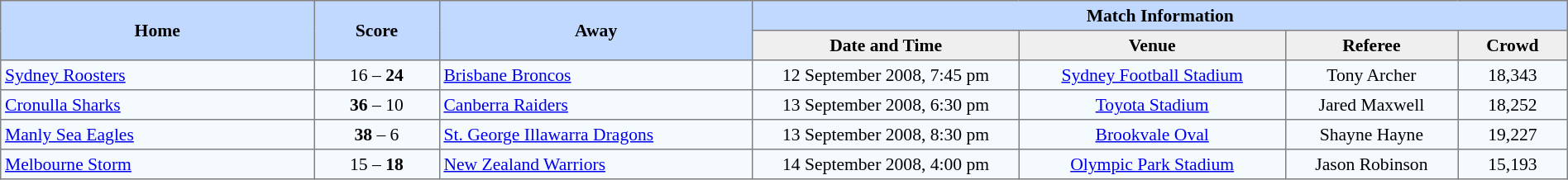<table border=1 style="border-collapse:collapse; font-size:90%; text-align:center;" cellpadding=3 cellspacing=0 width=100%>
<tr bgcolor=#C1D8FF>
<th rowspan=2 width=20%>Home</th>
<th rowspan=2 width=8%>Score</th>
<th rowspan=2 width=20%>Away</th>
<th colspan=6>Match Information</th>
</tr>
<tr bgcolor=#EFEFEF>
<th width=17%>Date and Time</th>
<th width=17%>Venue</th>
<th width=11%>Referee</th>
<th width=7%>Crowd</th>
</tr>
<tr bgcolor=#F5FAFF>
<td align=left> <a href='#'>Sydney Roosters</a></td>
<td>16 – <strong>24</strong></td>
<td align=left> <a href='#'>Brisbane Broncos</a></td>
<td>12 September 2008, 7:45 pm</td>
<td><a href='#'>Sydney Football Stadium</a></td>
<td>Tony Archer</td>
<td>18,343</td>
</tr>
<tr bgcolor=#F5FAFF>
<td align=left> <a href='#'>Cronulla Sharks</a></td>
<td><strong>36</strong> – 10</td>
<td align=left> <a href='#'>Canberra Raiders</a></td>
<td>13 September 2008, 6:30 pm</td>
<td><a href='#'>Toyota Stadium</a></td>
<td>Jared Maxwell</td>
<td>18,252</td>
</tr>
<tr bgcolor=#F5FAFF>
<td align=left> <a href='#'>Manly Sea Eagles</a></td>
<td><strong>38</strong> – 6</td>
<td align=left> <a href='#'>St. George Illawarra Dragons</a></td>
<td>13 September 2008, 8:30 pm</td>
<td><a href='#'>Brookvale Oval</a></td>
<td>Shayne Hayne</td>
<td>19,227</td>
</tr>
<tr bgcolor=#F5FAFF>
<td align=left> <a href='#'>Melbourne Storm</a></td>
<td>15 – <strong>18</strong></td>
<td align=left> <a href='#'>New Zealand Warriors</a></td>
<td>14 September 2008, 4:00 pm</td>
<td><a href='#'>Olympic Park Stadium</a></td>
<td>Jason Robinson</td>
<td>15,193</td>
</tr>
</table>
